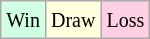<table class="wikitable">
<tr>
<td style="background:#d0ffe3;"><small>Win</small></td>
<td style="background:#ffd;"><small>Draw</small></td>
<td style="background:#ffd0e3;"><small>Loss</small></td>
</tr>
</table>
